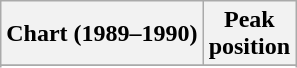<table class="wikitable sortable">
<tr>
<th align="left">Chart (1989–1990)</th>
<th align="center">Peak<br>position</th>
</tr>
<tr>
</tr>
<tr>
</tr>
</table>
